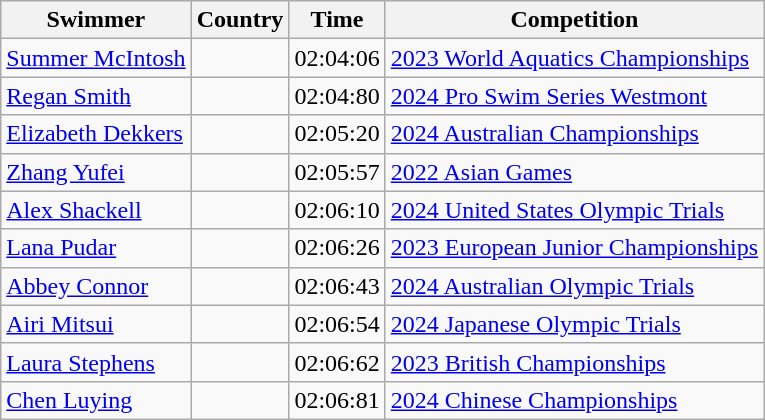<table class="wikitable sortable mw-collapsible">
<tr>
<th scope="col">Swimmer</th>
<th scope="col">Country</th>
<th scope="col">Time</th>
<th scope="col">Competition</th>
</tr>
<tr>
<td><a href='#'>Summer McIntosh</a></td>
<td></td>
<td>02:04:06</td>
<td><a href='#'>2023 World Aquatics Championships</a></td>
</tr>
<tr>
<td><a href='#'>Regan Smith</a></td>
<td></td>
<td>02:04:80</td>
<td><a href='#'>2024 Pro Swim Series Westmont</a></td>
</tr>
<tr>
<td><a href='#'>Elizabeth Dekkers</a></td>
<td></td>
<td>02:05:20</td>
<td><a href='#'>2024 Australian Championships</a></td>
</tr>
<tr>
<td><a href='#'>Zhang Yufei</a></td>
<td></td>
<td>02:05:57</td>
<td><a href='#'>2022 Asian Games</a></td>
</tr>
<tr>
<td><a href='#'>Alex Shackell</a></td>
<td></td>
<td>02:06:10</td>
<td><a href='#'>2024 United States Olympic Trials</a></td>
</tr>
<tr>
<td><a href='#'>Lana Pudar</a></td>
<td></td>
<td>02:06:26</td>
<td><a href='#'>2023 European Junior Championships</a></td>
</tr>
<tr>
<td><a href='#'>Abbey Connor</a></td>
<td></td>
<td>02:06:43</td>
<td><a href='#'>2024 Australian Olympic Trials</a></td>
</tr>
<tr>
<td><a href='#'>Airi Mitsui</a></td>
<td></td>
<td>02:06:54</td>
<td><a href='#'>2024 Japanese Olympic Trials</a></td>
</tr>
<tr>
<td><a href='#'>Laura Stephens</a></td>
<td></td>
<td>02:06:62</td>
<td><a href='#'>2023 British Championships</a></td>
</tr>
<tr>
<td><a href='#'>Chen Luying</a></td>
<td></td>
<td>02:06:81</td>
<td><a href='#'>2024 Chinese Championships</a></td>
</tr>
</table>
